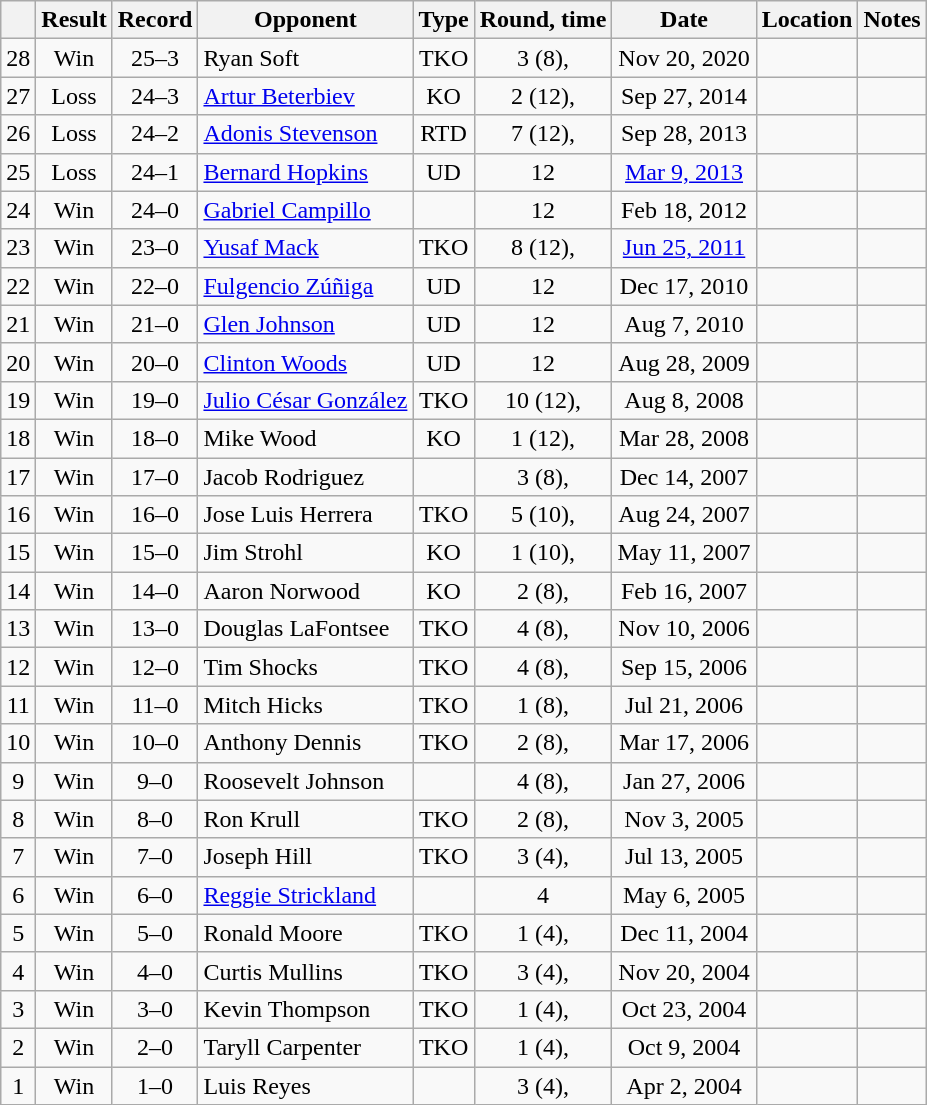<table class="wikitable" style="text-align:center">
<tr>
<th></th>
<th>Result</th>
<th>Record</th>
<th>Opponent</th>
<th>Type</th>
<th>Round, time</th>
<th>Date</th>
<th>Location</th>
<th>Notes</th>
</tr>
<tr>
<td>28</td>
<td>Win</td>
<td>25–3</td>
<td style="text-align:left;">Ryan Soft</td>
<td>TKO</td>
<td>3 (8), </td>
<td>Nov 20, 2020</td>
<td style="text-align:left;"></td>
<td></td>
</tr>
<tr>
<td>27</td>
<td>Loss</td>
<td>24–3</td>
<td style="text-align:left;"><a href='#'>Artur Beterbiev</a></td>
<td>KO</td>
<td>2 (12), </td>
<td>Sep 27, 2014</td>
<td style="text-align:left;"></td>
<td style="text-align:left;"></td>
</tr>
<tr>
<td>26</td>
<td>Loss</td>
<td>24–2</td>
<td style="text-align:left;"><a href='#'>Adonis Stevenson</a></td>
<td>RTD</td>
<td>7 (12), </td>
<td>Sep 28, 2013</td>
<td style="text-align:left;"></td>
<td style="text-align:left;"></td>
</tr>
<tr>
<td>25</td>
<td>Loss</td>
<td>24–1</td>
<td style="text-align:left;"><a href='#'>Bernard Hopkins</a></td>
<td>UD</td>
<td>12</td>
<td><a href='#'>Mar 9, 2013</a></td>
<td style="text-align:left;"></td>
<td style="text-align:left;"></td>
</tr>
<tr>
<td>24</td>
<td>Win</td>
<td>24–0</td>
<td style="text-align:left;"><a href='#'>Gabriel Campillo</a></td>
<td></td>
<td>12</td>
<td>Feb 18, 2012</td>
<td style="text-align:left;"></td>
<td style="text-align:left;"></td>
</tr>
<tr>
<td>23</td>
<td>Win</td>
<td>23–0</td>
<td style="text-align:left;"><a href='#'>Yusaf Mack</a></td>
<td>TKO</td>
<td>8 (12), </td>
<td><a href='#'>Jun 25, 2011</a></td>
<td style="text-align:left;"></td>
<td style="text-align:left;"></td>
</tr>
<tr>
<td>22</td>
<td>Win</td>
<td>22–0</td>
<td style="text-align:left;"><a href='#'>Fulgencio Zúñiga</a></td>
<td>UD</td>
<td>12</td>
<td>Dec 17, 2010</td>
<td style="text-align:left;"></td>
<td style="text-align:left;"></td>
</tr>
<tr>
<td>21</td>
<td>Win</td>
<td>21–0</td>
<td style="text-align:left;"><a href='#'>Glen Johnson</a></td>
<td>UD</td>
<td>12</td>
<td>Aug 7, 2010</td>
<td style="text-align:left;"></td>
<td style="text-align:left;"></td>
</tr>
<tr>
<td>20</td>
<td>Win</td>
<td>20–0</td>
<td style="text-align:left;"><a href='#'>Clinton Woods</a></td>
<td>UD</td>
<td>12</td>
<td>Aug 28, 2009</td>
<td style="text-align:left;"></td>
<td style="text-align:left;"></td>
</tr>
<tr>
<td>19</td>
<td>Win</td>
<td>19–0</td>
<td style="text-align:left;"><a href='#'>Julio César González</a></td>
<td>TKO</td>
<td>10 (12), </td>
<td>Aug 8, 2008</td>
<td style="text-align:left;"></td>
<td></td>
</tr>
<tr>
<td>18</td>
<td>Win</td>
<td>18–0</td>
<td style="text-align:left;">Mike Wood</td>
<td>KO</td>
<td>1 (12), </td>
<td>Mar 28, 2008</td>
<td style="text-align:left;"></td>
<td style="text-align:left;"></td>
</tr>
<tr>
<td>17</td>
<td>Win</td>
<td>17–0</td>
<td style="text-align:left;">Jacob Rodriguez</td>
<td></td>
<td>3 (8), </td>
<td>Dec 14, 2007</td>
<td style="text-align:left;"></td>
<td></td>
</tr>
<tr>
<td>16</td>
<td>Win</td>
<td>16–0</td>
<td style="text-align:left;">Jose Luis Herrera</td>
<td>TKO</td>
<td>5 (10), </td>
<td>Aug 24, 2007</td>
<td style="text-align:left;"></td>
<td></td>
</tr>
<tr>
<td>15</td>
<td>Win</td>
<td>15–0</td>
<td style="text-align:left;">Jim Strohl</td>
<td>KO</td>
<td>1 (10), </td>
<td>May 11, 2007</td>
<td style="text-align:left;"></td>
<td></td>
</tr>
<tr>
<td>14</td>
<td>Win</td>
<td>14–0</td>
<td style="text-align:left;">Aaron Norwood</td>
<td>KO</td>
<td>2 (8), </td>
<td>Feb 16, 2007</td>
<td style="text-align:left;"></td>
<td></td>
</tr>
<tr>
<td>13</td>
<td>Win</td>
<td>13–0</td>
<td style="text-align:left;">Douglas LaFontsee</td>
<td>TKO</td>
<td>4 (8), </td>
<td>Nov 10, 2006</td>
<td style="text-align:left;"></td>
<td></td>
</tr>
<tr>
<td>12</td>
<td>Win</td>
<td>12–0</td>
<td style="text-align:left;">Tim Shocks</td>
<td>TKO</td>
<td>4 (8), </td>
<td>Sep 15, 2006</td>
<td style="text-align:left;"></td>
<td></td>
</tr>
<tr>
<td>11</td>
<td>Win</td>
<td>11–0</td>
<td style="text-align:left;">Mitch Hicks</td>
<td>TKO</td>
<td>1 (8), </td>
<td>Jul 21, 2006</td>
<td style="text-align:left;"></td>
<td></td>
</tr>
<tr>
<td>10</td>
<td>Win</td>
<td>10–0</td>
<td style="text-align:left;">Anthony Dennis</td>
<td>TKO</td>
<td>2 (8), </td>
<td>Mar 17, 2006</td>
<td style="text-align:left;"></td>
<td></td>
</tr>
<tr>
<td>9</td>
<td>Win</td>
<td>9–0</td>
<td style="text-align:left;">Roosevelt Johnson</td>
<td></td>
<td>4 (8), </td>
<td>Jan 27, 2006</td>
<td style="text-align:left;"></td>
<td></td>
</tr>
<tr>
<td>8</td>
<td>Win</td>
<td>8–0</td>
<td style="text-align:left;">Ron Krull</td>
<td>TKO</td>
<td>2 (8), </td>
<td>Nov 3, 2005</td>
<td style="text-align:left;"></td>
<td></td>
</tr>
<tr>
<td>7</td>
<td>Win</td>
<td>7–0</td>
<td style="text-align:left;">Joseph Hill</td>
<td>TKO</td>
<td>3 (4), </td>
<td>Jul 13, 2005</td>
<td style="text-align:left;"></td>
<td></td>
</tr>
<tr>
<td>6</td>
<td>Win</td>
<td>6–0</td>
<td style="text-align:left;"><a href='#'>Reggie Strickland</a></td>
<td></td>
<td>4</td>
<td>May 6, 2005</td>
<td style="text-align:left;"></td>
<td></td>
</tr>
<tr>
<td>5</td>
<td>Win</td>
<td>5–0</td>
<td style="text-align:left;">Ronald Moore</td>
<td>TKO</td>
<td>1 (4), </td>
<td>Dec 11, 2004</td>
<td style="text-align:left;"></td>
<td></td>
</tr>
<tr>
<td>4</td>
<td>Win</td>
<td>4–0</td>
<td style="text-align:left;">Curtis Mullins</td>
<td>TKO</td>
<td>3 (4), </td>
<td>Nov 20, 2004</td>
<td style="text-align:left;"></td>
<td></td>
</tr>
<tr>
<td>3</td>
<td>Win</td>
<td>3–0</td>
<td style="text-align:left;">Kevin Thompson</td>
<td>TKO</td>
<td>1 (4), </td>
<td>Oct 23, 2004</td>
<td style="text-align:left;"></td>
<td></td>
</tr>
<tr>
<td>2</td>
<td>Win</td>
<td>2–0</td>
<td style="text-align:left;">Taryll Carpenter</td>
<td>TKO</td>
<td>1 (4), </td>
<td>Oct 9, 2004</td>
<td style="text-align:left;"></td>
<td></td>
</tr>
<tr>
<td>1</td>
<td>Win</td>
<td>1–0</td>
<td style="text-align:left;">Luis Reyes</td>
<td></td>
<td>3 (4), </td>
<td>Apr 2, 2004</td>
<td style="text-align:left;"></td>
<td></td>
</tr>
</table>
